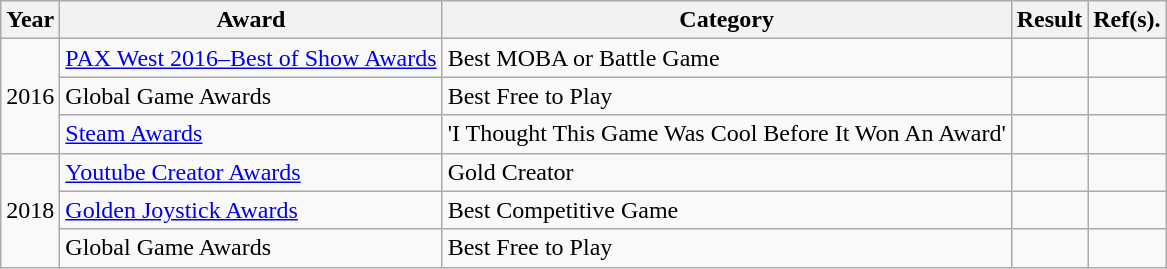<table class="wikitable">
<tr>
<th>Year</th>
<th>Award</th>
<th>Category</th>
<th>Result</th>
<th>Ref(s).</th>
</tr>
<tr>
<td rowspan="3">2016</td>
<td><a href='#'>PAX West 2016–Best of Show Awards</a></td>
<td>Best MOBA or Battle Game</td>
<td></td>
<td></td>
</tr>
<tr>
<td>Global Game Awards</td>
<td>Best Free to Play</td>
<td></td>
<td></td>
</tr>
<tr>
<td><a href='#'>Steam Awards</a></td>
<td>'I Thought This Game Was Cool Before It Won An Award'</td>
<td></td>
<td></td>
</tr>
<tr>
<td rowspan="3">2018</td>
<td><a href='#'>Youtube Creator Awards</a></td>
<td>Gold Creator</td>
<td></td>
<td></td>
</tr>
<tr>
<td><a href='#'>Golden Joystick Awards</a></td>
<td>Best Competitive Game</td>
<td></td>
<td></td>
</tr>
<tr>
<td>Global Game Awards</td>
<td>Best Free to Play</td>
<td></td>
<td></td>
</tr>
</table>
